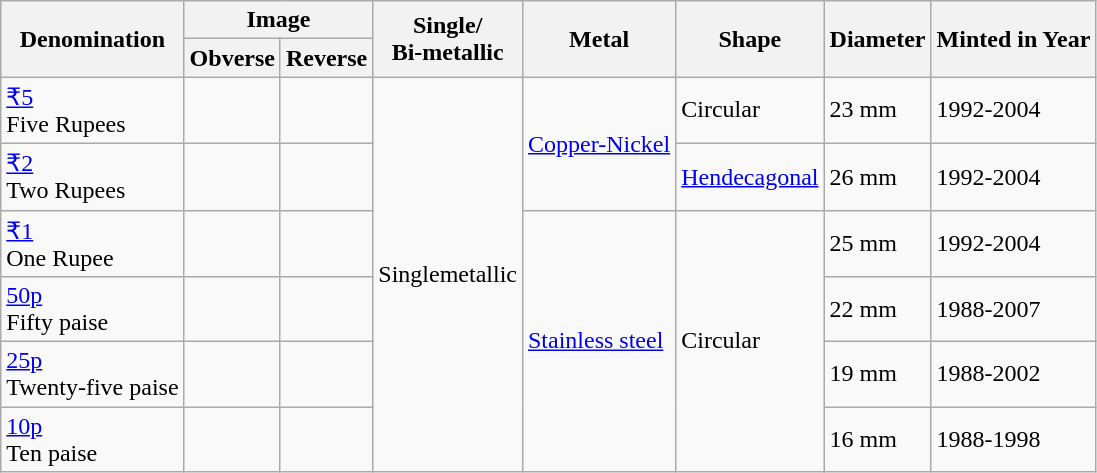<table class="wikitable">
<tr>
<th rowspan="2">Denomination</th>
<th colspan="2">Image</th>
<th rowspan="2">Single/<br>Bi-metallic</th>
<th rowspan="2">Metal</th>
<th rowspan="2">Shape</th>
<th rowspan="2">Diameter</th>
<th rowspan="2">Minted in Year</th>
</tr>
<tr>
<th>Obverse</th>
<th>Reverse</th>
</tr>
<tr>
<td><a href='#'>₹5</a><br>Five Rupees</td>
<td></td>
<td></td>
<td rowspan="6">Singlemetallic</td>
<td rowspan="2" ><a href='#'>Copper-Nickel</a></td>
<td>Circular</td>
<td>23 mm</td>
<td>1992-2004</td>
</tr>
<tr>
<td><a href='#'>₹2</a><br>Two Rupees</td>
<td></td>
<td></td>
<td><a href='#'>Hendecagonal</a></td>
<td>26 mm</td>
<td>1992-2004</td>
</tr>
<tr>
<td><a href='#'>₹1</a><br>One Rupee</td>
<td></td>
<td></td>
<td rowspan="4" ><a href='#'>Stainless steel</a></td>
<td rowspan="4">Circular</td>
<td>25 mm</td>
<td>1992-2004</td>
</tr>
<tr>
<td><a href='#'>50p</a><br>Fifty paise</td>
<td></td>
<td></td>
<td>22 mm</td>
<td>1988-2007</td>
</tr>
<tr>
<td><a href='#'>25p</a><br>Twenty-five paise</td>
<td></td>
<td></td>
<td>19 mm</td>
<td>1988-2002</td>
</tr>
<tr>
<td><a href='#'>10p</a><br>Ten paise</td>
<td></td>
<td></td>
<td>16 mm</td>
<td>1988-1998</td>
</tr>
</table>
